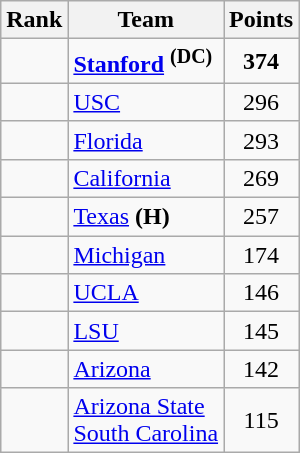<table class="wikitable sortable" style="text-align:center">
<tr>
<th>Rank</th>
<th>Team</th>
<th>Points</th>
</tr>
<tr>
<td></td>
<td align=left><strong><a href='#'>Stanford</a></strong> <sup><strong>(DC)</strong></sup></td>
<td><strong>374</strong></td>
</tr>
<tr>
<td></td>
<td align=left><a href='#'>USC</a></td>
<td>296</td>
</tr>
<tr>
<td></td>
<td align=left><a href='#'>Florida</a></td>
<td>293</td>
</tr>
<tr>
<td></td>
<td align=left><a href='#'>California</a></td>
<td>269</td>
</tr>
<tr>
<td></td>
<td align=left><a href='#'>Texas</a> <strong>(H)</strong></td>
<td>257</td>
</tr>
<tr>
<td></td>
<td align=left><a href='#'>Michigan</a></td>
<td>174</td>
</tr>
<tr>
<td></td>
<td align=left><a href='#'>UCLA</a></td>
<td>146</td>
</tr>
<tr>
<td></td>
<td align=left><a href='#'>LSU</a></td>
<td>145</td>
</tr>
<tr>
<td></td>
<td align=left><a href='#'>Arizona</a></td>
<td>142</td>
</tr>
<tr>
<td></td>
<td align=left><a href='#'>Arizona State</a><br><a href='#'>South Carolina</a></td>
<td>115</td>
</tr>
</table>
